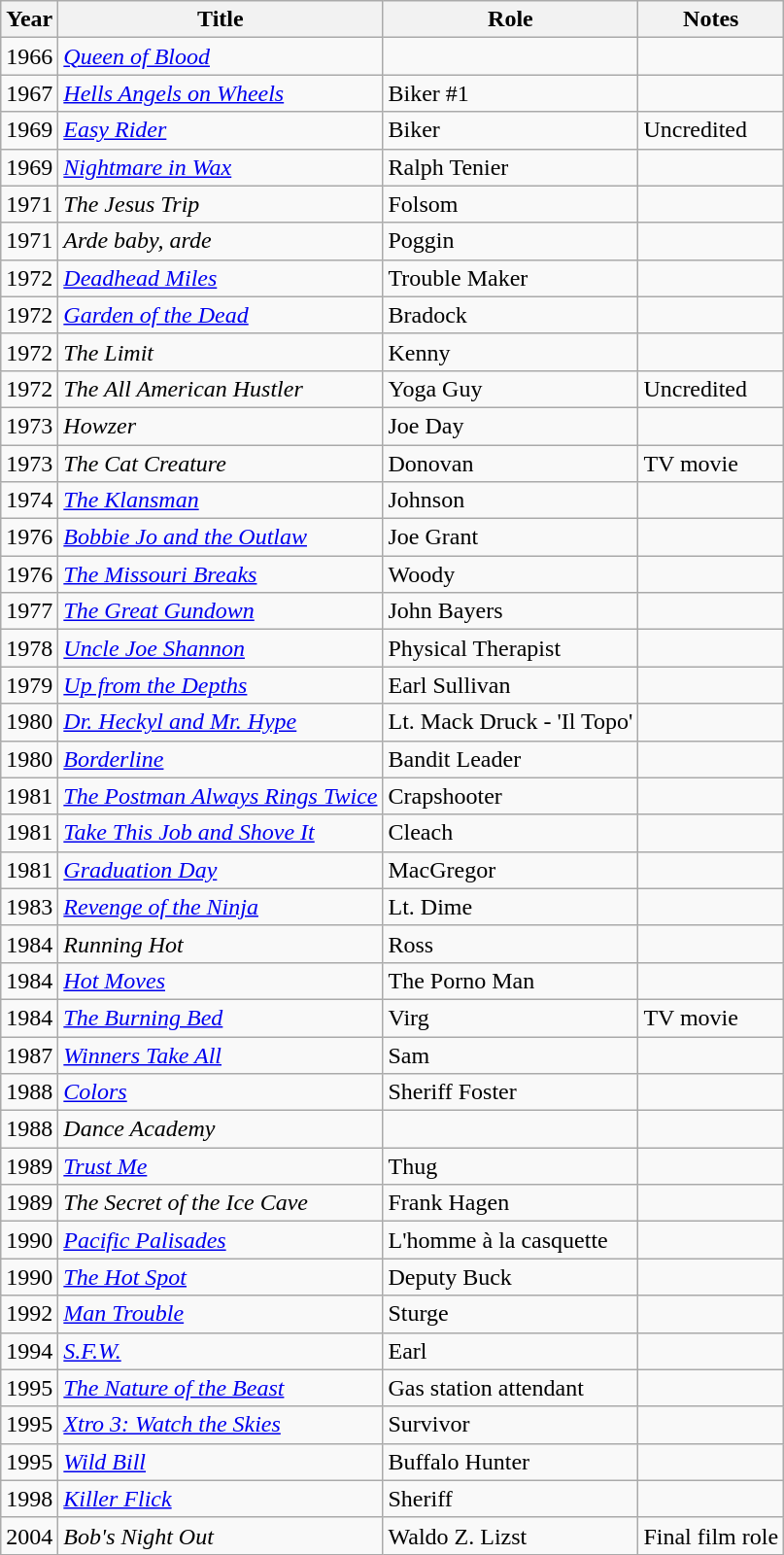<table class="wikitable">
<tr>
<th>Year</th>
<th>Title</th>
<th>Role</th>
<th>Notes</th>
</tr>
<tr>
<td>1966</td>
<td><em><a href='#'>Queen of Blood</a></em></td>
<td></td>
<td></td>
</tr>
<tr>
<td>1967</td>
<td><em><a href='#'>Hells Angels on Wheels</a></em></td>
<td>Biker #1</td>
<td></td>
</tr>
<tr>
<td>1969</td>
<td><em><a href='#'>Easy Rider</a></em></td>
<td>Biker</td>
<td>Uncredited</td>
</tr>
<tr>
<td>1969</td>
<td><em><a href='#'>Nightmare in Wax</a></em></td>
<td>Ralph Tenier</td>
<td></td>
</tr>
<tr>
<td>1971</td>
<td><em>The Jesus Trip</em></td>
<td>Folsom</td>
<td></td>
</tr>
<tr>
<td>1971</td>
<td><em>Arde baby, arde</em></td>
<td>Poggin</td>
<td></td>
</tr>
<tr>
<td>1972</td>
<td><em><a href='#'>Deadhead Miles</a></em></td>
<td>Trouble Maker</td>
<td></td>
</tr>
<tr>
<td>1972</td>
<td><em><a href='#'>Garden of the Dead</a></em></td>
<td>Bradock</td>
<td></td>
</tr>
<tr>
<td>1972</td>
<td><em>The Limit</em></td>
<td>Kenny</td>
<td></td>
</tr>
<tr>
<td>1972</td>
<td><em>The All American Hustler</em></td>
<td>Yoga Guy</td>
<td>Uncredited</td>
</tr>
<tr>
<td>1973</td>
<td><em>Howzer</em></td>
<td>Joe Day</td>
<td></td>
</tr>
<tr>
<td>1973</td>
<td><em>The Cat Creature</em></td>
<td>Donovan</td>
<td>TV movie</td>
</tr>
<tr>
<td>1974</td>
<td><em><a href='#'>The Klansman</a></em></td>
<td>Johnson</td>
<td></td>
</tr>
<tr>
<td>1976</td>
<td><em><a href='#'>Bobbie Jo and the Outlaw</a></em></td>
<td>Joe Grant</td>
<td></td>
</tr>
<tr>
<td>1976</td>
<td><em><a href='#'>The Missouri Breaks</a></em></td>
<td>Woody</td>
<td></td>
</tr>
<tr>
<td>1977</td>
<td><em><a href='#'>The Great Gundown</a></em></td>
<td>John Bayers</td>
<td></td>
</tr>
<tr>
<td>1978</td>
<td><em><a href='#'>Uncle Joe Shannon</a></em></td>
<td>Physical Therapist</td>
<td></td>
</tr>
<tr>
<td>1979</td>
<td><em><a href='#'>Up from the Depths</a></em></td>
<td>Earl Sullivan</td>
<td></td>
</tr>
<tr>
<td>1980</td>
<td><em><a href='#'>Dr. Heckyl and Mr. Hype</a></em></td>
<td>Lt. Mack Druck - 'Il Topo'</td>
<td></td>
</tr>
<tr>
<td>1980</td>
<td><em><a href='#'>Borderline</a></em></td>
<td>Bandit Leader</td>
<td></td>
</tr>
<tr>
<td>1981</td>
<td><em><a href='#'>The Postman Always Rings Twice</a></em></td>
<td>Crapshooter</td>
<td></td>
</tr>
<tr>
<td>1981</td>
<td><em><a href='#'>Take This Job and Shove It</a></em></td>
<td>Cleach</td>
<td></td>
</tr>
<tr>
<td>1981</td>
<td><em><a href='#'>Graduation Day</a></em></td>
<td>MacGregor</td>
<td></td>
</tr>
<tr>
<td>1983</td>
<td><em><a href='#'>Revenge of the Ninja</a></em></td>
<td>Lt. Dime</td>
<td></td>
</tr>
<tr>
<td>1984</td>
<td><em>Running Hot</em></td>
<td>Ross</td>
<td></td>
</tr>
<tr>
<td>1984</td>
<td><em><a href='#'>Hot Moves</a></em></td>
<td>The Porno Man</td>
<td></td>
</tr>
<tr>
<td>1984</td>
<td><em><a href='#'>The Burning Bed</a></em></td>
<td>Virg</td>
<td>TV movie</td>
</tr>
<tr>
<td>1987</td>
<td><em><a href='#'>Winners Take All</a></em></td>
<td>Sam</td>
<td></td>
</tr>
<tr>
<td>1988</td>
<td><em><a href='#'>Colors</a></em></td>
<td>Sheriff Foster</td>
<td></td>
</tr>
<tr>
<td>1988</td>
<td><em>Dance Academy</em></td>
<td></td>
<td></td>
</tr>
<tr>
<td>1989</td>
<td><em><a href='#'>Trust Me</a></em></td>
<td>Thug</td>
<td></td>
</tr>
<tr>
<td>1989</td>
<td><em>The Secret of the Ice Cave</em></td>
<td>Frank Hagen</td>
<td></td>
</tr>
<tr>
<td>1990</td>
<td><em><a href='#'>Pacific Palisades</a></em></td>
<td>L'homme à la casquette</td>
<td></td>
</tr>
<tr>
<td>1990</td>
<td><em><a href='#'>The Hot Spot</a></em></td>
<td>Deputy Buck</td>
<td></td>
</tr>
<tr>
<td>1992</td>
<td><em><a href='#'>Man Trouble</a></em></td>
<td>Sturge</td>
<td></td>
</tr>
<tr>
<td>1994</td>
<td><em><a href='#'>S.F.W.</a></em></td>
<td>Earl</td>
<td></td>
</tr>
<tr>
<td>1995</td>
<td><em><a href='#'>The Nature of the Beast</a></em></td>
<td>Gas station attendant</td>
<td></td>
</tr>
<tr>
<td>1995</td>
<td><em><a href='#'>Xtro 3: Watch the Skies</a></em></td>
<td>Survivor</td>
<td></td>
</tr>
<tr>
<td>1995</td>
<td><em><a href='#'>Wild Bill</a></em></td>
<td>Buffalo Hunter</td>
<td></td>
</tr>
<tr>
<td>1998</td>
<td><em><a href='#'>Killer Flick</a></em></td>
<td>Sheriff</td>
<td></td>
</tr>
<tr>
<td>2004</td>
<td><em>Bob's Night Out</em></td>
<td>Waldo Z. Lizst</td>
<td>Final film role</td>
</tr>
</table>
